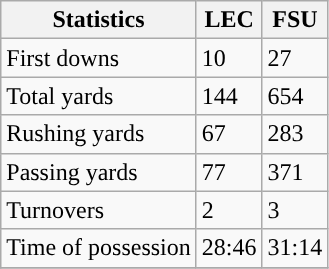<table class="wikitable">
<tr>
<th>Statistics</th>
<th>LEC</th>
<th>FSU</th>
</tr>
<tr>
<td>First downs</td>
<td>10</td>
<td>27</td>
</tr>
<tr>
<td>Total yards</td>
<td>144</td>
<td>654</td>
</tr>
<tr>
<td>Rushing yards</td>
<td>67</td>
<td>283</td>
</tr>
<tr>
<td>Passing yards</td>
<td>77</td>
<td>371</td>
</tr>
<tr>
<td>Turnovers</td>
<td>2</td>
<td>3</td>
</tr>
<tr>
<td>Time of possession</td>
<td>28:46</td>
<td>31:14</td>
</tr>
<tr>
</tr>
</table>
